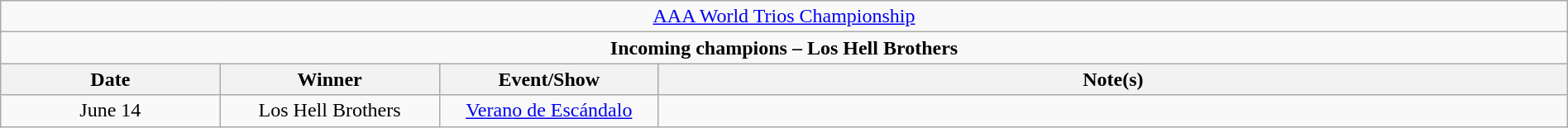<table class="wikitable" style="text-align:center; width:100%;">
<tr>
<td colspan="5"><a href='#'>AAA World Trios Championship</a></td>
</tr>
<tr>
<td colspan="5"><strong>Incoming champions – Los Hell Brothers </strong></td>
</tr>
<tr>
<th width="14%">Date</th>
<th width="14%">Winner</th>
<th width="14%">Event/Show</th>
<th width="58%">Note(s)</th>
</tr>
<tr>
<td>June 14</td>
<td>Los Hell Brothers<br></td>
<td><a href='#'>Verano de Escándalo</a></td>
<td align="left"></td>
</tr>
</table>
